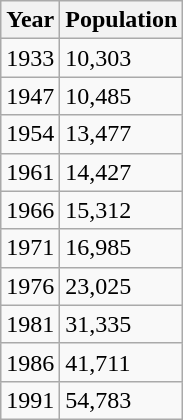<table class="wikitable">
<tr>
<th>Year</th>
<th>Population</th>
</tr>
<tr>
<td>1933</td>
<td>10,303</td>
</tr>
<tr>
<td>1947</td>
<td>10,485</td>
</tr>
<tr>
<td>1954</td>
<td>13,477</td>
</tr>
<tr>
<td>1961</td>
<td>14,427</td>
</tr>
<tr>
<td>1966</td>
<td>15,312</td>
</tr>
<tr>
<td>1971</td>
<td>16,985</td>
</tr>
<tr>
<td>1976</td>
<td>23,025</td>
</tr>
<tr>
<td>1981</td>
<td>31,335</td>
</tr>
<tr>
<td>1986</td>
<td>41,711</td>
</tr>
<tr>
<td>1991</td>
<td>54,783</td>
</tr>
</table>
